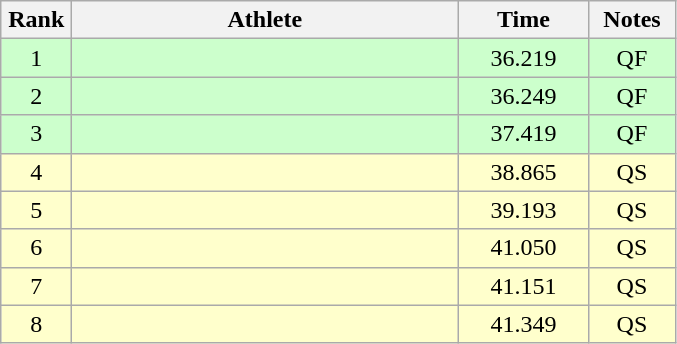<table class=wikitable style="text-align:center">
<tr>
<th width=40>Rank</th>
<th width=250>Athlete</th>
<th width=80>Time</th>
<th width=50>Notes</th>
</tr>
<tr bgcolor="ccffcc">
<td>1</td>
<td align=left></td>
<td>36.219</td>
<td>QF</td>
</tr>
<tr bgcolor="ccffcc">
<td>2</td>
<td align=left></td>
<td>36.249</td>
<td>QF</td>
</tr>
<tr bgcolor="ccffcc">
<td>3</td>
<td align=left></td>
<td>37.419</td>
<td>QF</td>
</tr>
<tr bgcolor="#ffffcc">
<td>4</td>
<td align=left></td>
<td>38.865</td>
<td>QS</td>
</tr>
<tr bgcolor="#ffffcc">
<td>5</td>
<td align=left></td>
<td>39.193</td>
<td>QS</td>
</tr>
<tr bgcolor="#ffffcc">
<td>6</td>
<td align=left></td>
<td>41.050</td>
<td>QS</td>
</tr>
<tr bgcolor="#ffffcc">
<td>7</td>
<td align=left></td>
<td>41.151</td>
<td>QS</td>
</tr>
<tr bgcolor="#ffffcc">
<td>8</td>
<td align=left></td>
<td>41.349</td>
<td>QS</td>
</tr>
</table>
